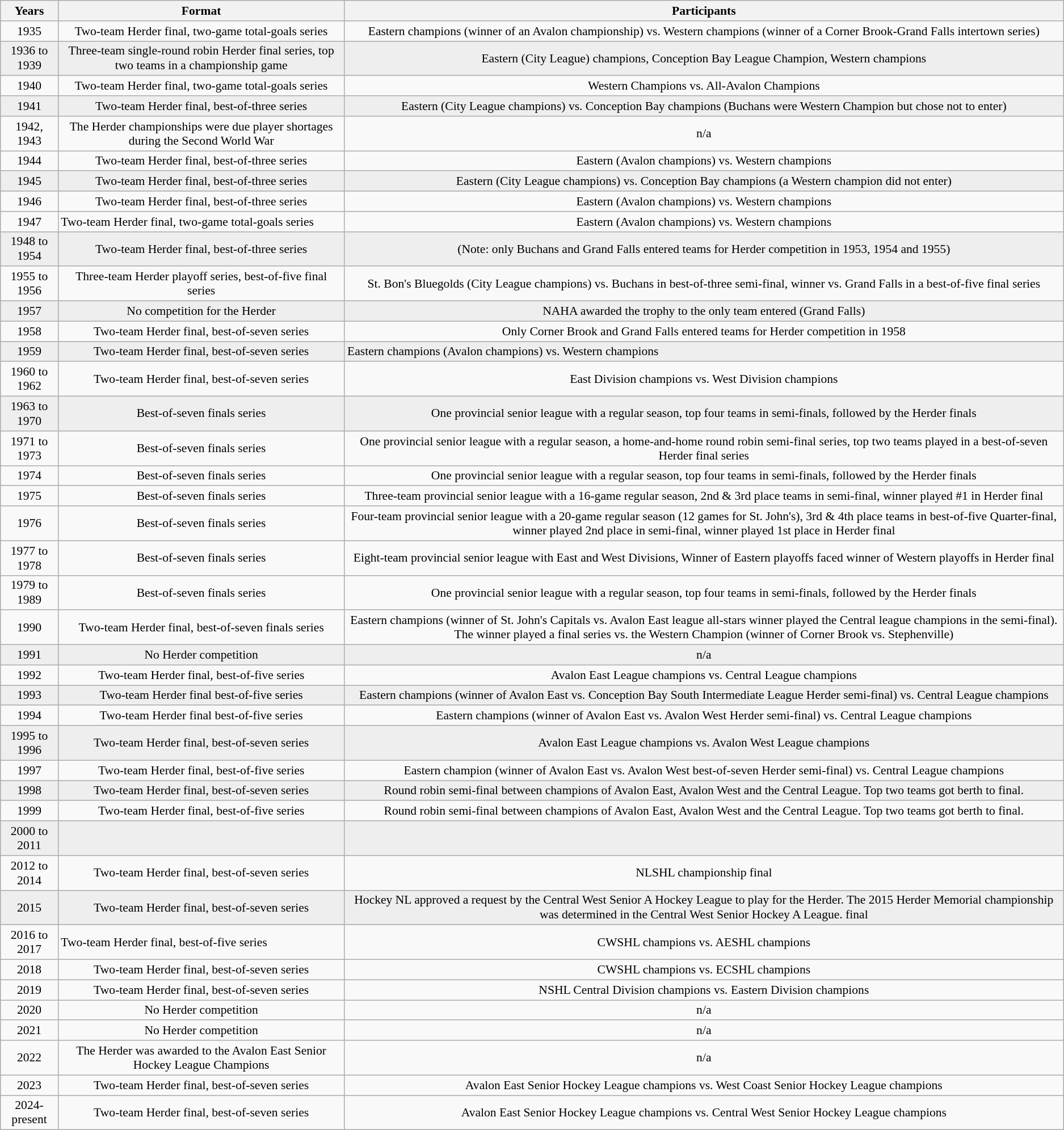<table class="wikitable" sortable"  style="font-size:90%">
<tr>
<th>Years</th>
<th>Format</th>
<th>Participants</th>
</tr>
<tr>
<td style="text-align:center;">1935</td>
<td style="text-align:center;">Two-team Herder final, two-game total-goals series</td>
<td style="text-align:center;">Eastern champions (winner of an Avalon championship) vs. Western champions (winner of a Corner Brook-Grand Falls intertown series)</td>
</tr>
<tr style="background:#eee;">
<td style="text-align:center;">1936 to 1939</td>
<td style="text-align:center;">Three-team single-round robin Herder final series, top two teams in a championship game</td>
<td style="text-align:center;">Eastern (City League) champions, Conception Bay League Champion, Western champions</td>
</tr>
<tr>
<td style="text-align:center;">1940</td>
<td style="text-align:center;">Two-team Herder final, two-game total-goals series</td>
<td style="text-align:center;">Western Champions vs. All-Avalon Champions</td>
</tr>
<tr style="background:#eee;">
<td style="text-align:center;">1941</td>
<td style="text-align:center;">Two-team Herder final, best-of-three series</td>
<td style="text-align:center;">Eastern (City League champions) vs. Conception Bay champions (Buchans were Western Champion but chose not to enter)</td>
</tr>
<tr>
<td style="text-align:center;">1942, 1943</td>
<td style="text-align:center;">The Herder championships were due player shortages during the Second World War</td>
<td style="text-align:center;">n/a</td>
</tr>
<tr>
<td style="text-align:center;">1944</td>
<td style="text-align:center;">Two-team Herder final, best-of-three series</td>
<td style="text-align:center;">Eastern (Avalon champions) vs. Western champions</td>
</tr>
<tr style="background:#eee;">
<td style="text-align:center;">1945</td>
<td style="text-align:center;">Two-team Herder final, best-of-three series</td>
<td style="text-align:center;">Eastern (City League champions) vs. Conception Bay champions (a Western champion did not enter)</td>
</tr>
<tr>
<td style="text-align:center;">1946</td>
<td style="text-align:center;">Two-team Herder final, best-of-three series</td>
<td style="text-align:center;">Eastern (Avalon champions) vs. Western champions</td>
</tr>
<tr>
<td style="text-align:center;">1947</td>
<td>Two-team Herder final, two-game total-goals series</td>
<td style="text-align:center;">Eastern (Avalon champions) vs. Western champions</td>
</tr>
<tr style="background:#eee;">
<td style="text-align:center;">1948 to 1954</td>
<td style="text-align:center;">Two-team Herder final, best-of-three series</td>
<td style="text-align:center;">(Note: only Buchans and Grand Falls entered teams for Herder competition in 1953, 1954 and 1955)</td>
</tr>
<tr>
<td style="text-align:center;">1955 to 1956</td>
<td style="text-align:center;">Three-team Herder playoff series, best-of-five final series</td>
<td style="text-align:center;">St. Bon's Bluegolds (City League champions) vs. Buchans in best-of-three semi-final, winner vs. Grand Falls in a best-of-five final series</td>
</tr>
<tr style="background:#eee;">
<td style="text-align:center;">1957</td>
<td style="text-align:center;">No competition for the Herder</td>
<td style="text-align:center;">NAHA awarded the trophy to the only team entered (Grand Falls)</td>
</tr>
<tr>
<td style="text-align:center;">1958</td>
<td style="text-align:center;">Two-team Herder final, best-of-seven series</td>
<td style="text-align:center;">Only Corner Brook and Grand Falls entered teams for Herder competition in 1958</td>
</tr>
<tr style="background:#eee;">
<td style="text-align:center;">1959</td>
<td style="text-align:center;">Two-team Herder final, best-of-seven series</td>
<td>Eastern champions (Avalon champions) vs. Western champions</td>
</tr>
<tr>
<td style="text-align:center;">1960 to 1962</td>
<td style="text-align:center;">Two-team Herder final, best-of-seven series</td>
<td style="text-align:center;">East Division champions vs. West Division champions</td>
</tr>
<tr style="background:#eee;">
<td style="text-align:center;">1963 to 1970</td>
<td style="text-align:center;">Best-of-seven finals series</td>
<td style="text-align:center;">One provincial senior league with a regular season, top four teams in semi-finals, followed by the Herder finals</td>
</tr>
<tr>
<td style="text-align:center;">1971 to 1973</td>
<td style="text-align:center;">Best-of-seven finals series</td>
<td style="text-align:center;">One provincial senior league with a regular season, a home-and-home round robin semi-final series, top two teams played in a best-of-seven Herder final series</td>
</tr>
<tr>
<td style="text-align:center;">1974</td>
<td style="text-align:center;">Best-of-seven finals series</td>
<td style="text-align:center;">One provincial senior league with a regular season, top four teams in semi-finals, followed by the Herder finals</td>
</tr>
<tr>
<td style="text-align:center;">1975</td>
<td style="text-align:center;">Best-of-seven finals series</td>
<td style="text-align:center;">Three-team provincial senior league with a 16-game regular season, 2nd & 3rd place teams in semi-final, winner played #1 in Herder final</td>
</tr>
<tr>
<td style="text-align:center;">1976</td>
<td style="text-align:center;">Best-of-seven finals series</td>
<td style="text-align:center;">Four-team provincial senior league with a 20-game regular season (12 games for St. John's), 3rd & 4th place teams in best-of-five Quarter-final, winner played 2nd place in semi-final, winner played 1st place in Herder final</td>
</tr>
<tr>
<td style="text-align:center;">1977 to 1978</td>
<td style="text-align:center;">Best-of-seven finals series</td>
<td style="text-align:center;">Eight-team provincial senior league with East and West Divisions, Winner of Eastern playoffs faced winner of Western playoffs in Herder final</td>
</tr>
<tr>
<td style="text-align:center;">1979 to 1989</td>
<td style="text-align:center;">Best-of-seven finals series</td>
<td style="text-align:center;">One provincial senior league with a regular season, top four teams in semi-finals, followed by the Herder finals</td>
</tr>
<tr>
<td style="text-align:center;">1990</td>
<td style="text-align:center;">Two-team Herder final, best-of-seven finals series</td>
<td style="text-align:center;">Eastern champions (winner of St. John's Capitals vs. Avalon East league all-stars winner played the Central league champions in the semi-final). The winner played a final series vs. the Western Champion (winner of Corner Brook vs. Stephenville)</td>
</tr>
<tr style="background:#eee;">
<td style="text-align:center;">1991</td>
<td style="text-align:center;">No Herder competition</td>
<td style="text-align:center;">n/a</td>
</tr>
<tr>
<td style="text-align:center;">1992</td>
<td style="text-align:center;">Two-team Herder final, best-of-five series</td>
<td style="text-align:center;">Avalon East League champions vs. Central League champions</td>
</tr>
<tr style="background:#eee;">
<td style="text-align:center;">1993</td>
<td style="text-align:center;">Two-team Herder final best-of-five series</td>
<td style="text-align:center;">Eastern champions (winner of Avalon East vs. Conception Bay South Intermediate League Herder semi-final) vs. Central League champions</td>
</tr>
<tr>
<td style="text-align:center;">1994</td>
<td style="text-align:center;">Two-team Herder final best-of-five series</td>
<td style="text-align:center;">Eastern champions (winner of Avalon East vs. Avalon West Herder semi-final) vs. Central League champions</td>
</tr>
<tr style="background:#eee;">
<td style="text-align:center;">1995 to 1996</td>
<td style="text-align:center;">Two-team Herder final, best-of-seven series</td>
<td style="text-align:center;">Avalon East League champions vs. Avalon West League champions</td>
</tr>
<tr>
<td style="text-align:center;">1997</td>
<td style="text-align:center;">Two-team Herder final, best-of-five series</td>
<td style="text-align:center;">Eastern champion (winner of Avalon East vs. Avalon West best-of-seven Herder semi-final) vs. Central League champions</td>
</tr>
<tr style="background:#eee;">
<td style="text-align:center;">1998</td>
<td style="text-align:center;">Two-team Herder final, best-of-seven series</td>
<td style="text-align:center;">Round robin semi-final between champions of Avalon East, Avalon West and the Central League. Top two teams got berth to final.</td>
</tr>
<tr>
<td style="text-align:center;">1999</td>
<td style="text-align:center;">Two-team Herder final, best-of-five series</td>
<td style="text-align:center;">Round robin semi-final between champions of Avalon East, Avalon West and the Central League. Top two teams got berth to final.</td>
</tr>
<tr style="background:#eee;">
<td style="text-align:center;">2000 to 2011</td>
<td></td>
<td></td>
</tr>
<tr>
<td style="text-align:center;">2012 to 2014</td>
<td style="text-align:center;">Two-team Herder final, best-of-seven series</td>
<td style="text-align:center;">NLSHL championship final</td>
</tr>
<tr style="background:#eee;">
<td style="text-align:center;">2015</td>
<td style="text-align:center;">Two-team Herder final, best-of-seven series</td>
<td style="text-align:center;">Hockey NL approved a request by the Central West Senior A Hockey League to play for the Herder. The 2015 Herder Memorial championship was determined in the Central West Senior Hockey A League. final</td>
</tr>
<tr>
<td style="text-align:center;">2016 to 2017</td>
<td>Two-team Herder final, best-of-five series</td>
<td style="text-align:center;">CWSHL champions vs. AESHL champions</td>
</tr>
<tr>
<td style="text-align:center;">2018</td>
<td style="text-align:center;">Two-team Herder final, best-of-seven series</td>
<td style="text-align:center;">CWSHL champions vs. ECSHL champions </td>
</tr>
<tr>
<td style="text-align:center;">2019</td>
<td style="text-align:center;">Two-team Herder final, best-of-seven series</td>
<td style="text-align:center;">NSHL Central Division champions vs. Eastern Division champions </td>
</tr>
<tr>
<td style="text-align:center;">2020</td>
<td style="text-align:center;">No Herder competition</td>
<td style="text-align:center;">n/a</td>
</tr>
<tr>
<td style="text-align:center;">2021</td>
<td style="text-align:center;">No Herder competition</td>
<td style="text-align:center;">n/a</td>
</tr>
<tr>
<td style="text-align:center;">2022</td>
<td style="text-align:center;">The Herder was awarded to the Avalon East Senior Hockey League Champions</td>
<td style="text-align:center;">n/a</td>
</tr>
<tr>
<td style="text-align:center;">2023</td>
<td style="text-align:center;">Two-team Herder final, best-of-seven series</td>
<td style="text-align:center;">Avalon East Senior Hockey League champions vs. West Coast Senior Hockey League champions</td>
</tr>
<tr>
<td style="text-align:center;">2024-present</td>
<td style="text-align:center;">Two-team Herder final, best-of-seven series</td>
<td style="text-align:center;">Avalon East Senior Hockey League champions vs. Central West Senior Hockey League champions</td>
</tr>
</table>
